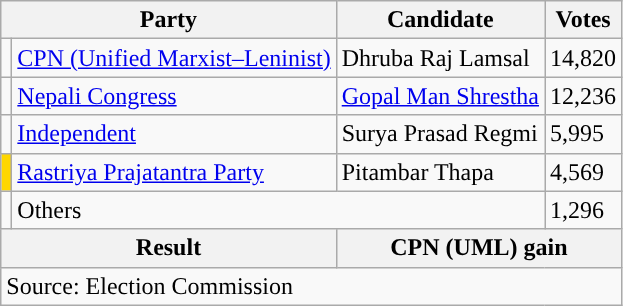<table class="wikitable">
<tr>
<th colspan="2">Party</th>
<th>Candidate</th>
<th>Votes</th>
</tr>
<tr>
<td style="background-color:"></td>
<td><a href='#'>CPN (Unified Marxist–Leninist)</a></td>
<td>Dhruba Raj Lamsal</td>
<td>14,820</td>
</tr>
<tr>
<td style="background-color:"></td>
<td><a href='#'>Nepali Congress</a></td>
<td><a href='#'>Gopal Man Shrestha</a></td>
<td>12,236</td>
</tr>
<tr>
<td style="background-color:"></td>
<td><a href='#'>Independent</a></td>
<td>Surya Prasad Regmi</td>
<td>5,995</td>
</tr>
<tr>
<td style="background-color:gold"></td>
<td><a href='#'>Rastriya Prajatantra Party</a></td>
<td>Pitambar Thapa</td>
<td>4,569</td>
</tr>
<tr>
<td></td>
<td colspan="2">Others</td>
<td>1,296</td>
</tr>
<tr>
<th colspan="2">Result</th>
<th colspan="2">CPN (UML) gain</th>
</tr>
<tr>
<td colspan="4">Source: Election Commission</td>
</tr>
</table>
